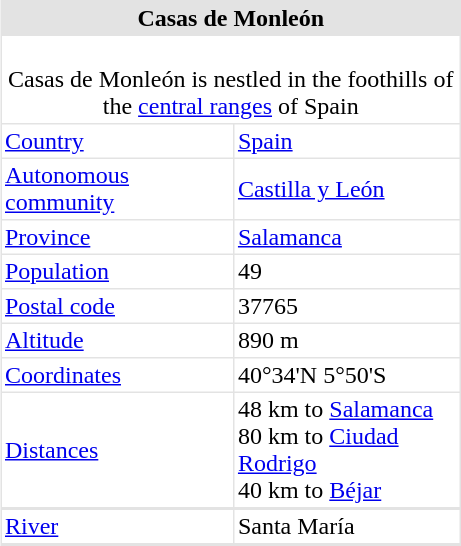<table cellpadding="2" style="float: right; width: 307px; background: #e3e3e3; margin-left: 1em; border-spacing: 1px;">
<tr>
<th align="center" colspan="2" style="background: #e3e3e3;"><strong>Casas de Monleón</strong></th>
</tr>
<tr --- bgcolor="#FFFFFF">
<td align="center" colspan="2"><br>Casas de Monleón is nestled in the foothills of the <a href='#'>central ranges</a> of Spain<br></td>
</tr>
<tr --- bgcolor="#FFFFFF">
<td><a href='#'>Country</a></td>
<td><a href='#'>Spain</a></td>
</tr>
<tr --- bgcolor="#FFFFFF">
<td><a href='#'>Autonomous community</a></td>
<td><a href='#'>Castilla y León</a></td>
</tr>
<tr --- bgcolor="#FFFFFF">
<td><a href='#'>Province</a></td>
<td><a href='#'>Salamanca</a></td>
</tr>
<tr --- bgcolor="#FFFFFF">
<td><a href='#'>Population</a></td>
<td>49</td>
</tr>
<tr --- bgcolor="#FFFFFF">
<td><a href='#'>Postal code</a></td>
<td>37765</td>
</tr>
<tr --- bgcolor="#FFFFFF">
<td><a href='#'>Altitude</a></td>
<td>890 m</td>
</tr>
<tr --- bgcolor="#FFFFFF">
<td><a href='#'>Coordinates</a></td>
<td>40°34'N 5°50'S</td>
</tr>
<tr --- bgcolor="#FFFFFF">
<td><a href='#'>Distances</a></td>
<td>48 km to <a href='#'>Salamanca</a><br>80 km to <a href='#'>Ciudad Rodrigo</a><br>40 km to <a href='#'>Béjar</a></td>
</tr>
<tr --- bgcolor="#FFFFFF">
</tr>
<tr --- bgcolor="#FFFFFF">
<td><a href='#'>River</a></td>
<td>Santa María</td>
</tr>
<tr --- bgcolor="#FFFFFF">
</tr>
</table>
